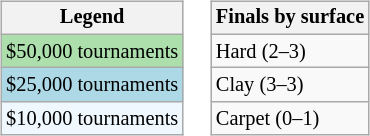<table>
<tr valign=top>
<td><br><table class=wikitable style="font-size:85%">
<tr>
<th>Legend</th>
</tr>
<tr style="background:#addfad;">
<td>$50,000 tournaments</td>
</tr>
<tr style="background:lightblue;">
<td>$25,000 tournaments</td>
</tr>
<tr style="background:#f0f8ff;">
<td>$10,000 tournaments</td>
</tr>
</table>
</td>
<td><br><table class=wikitable style="font-size:85%">
<tr>
<th>Finals by surface</th>
</tr>
<tr>
<td>Hard (2–3)</td>
</tr>
<tr>
<td>Clay (3–3)</td>
</tr>
<tr>
<td>Carpet (0–1)</td>
</tr>
</table>
</td>
</tr>
</table>
